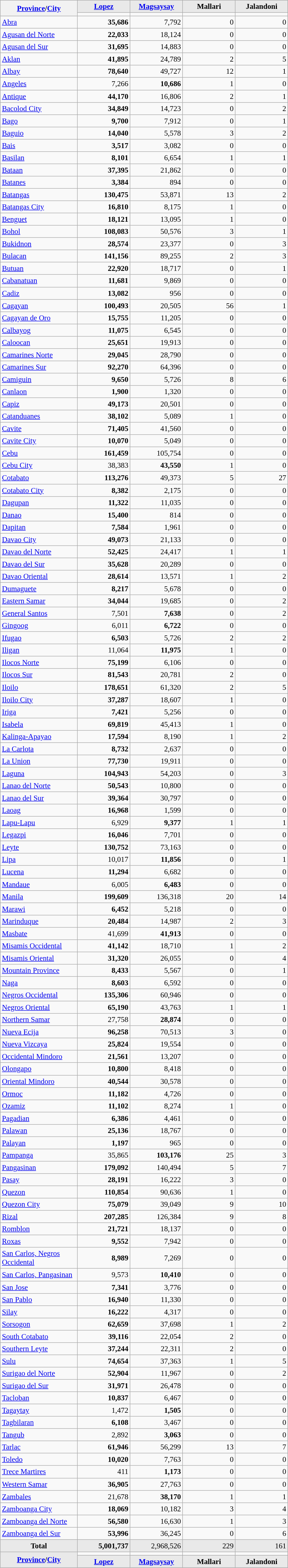<table class="wikitable" style="text-align:right; font-size:95%">
<tr>
<th rowspan="2" width="150px" align="left"><a href='#'>Province</a>/<a href='#'>City</a></th>
<th width="100px" align="center" style="background: #E9E9E9"><a href='#'>Lopez</a></th>
<th width="100px" align="center" style="background: #E9E9E9"><a href='#'>Magsaysay</a></th>
<th width="100px" align="center" style="background: #E9E9E9">Mallari</th>
<th width="100px" align="center" style="background: #E9E9E9">Jalandoni</th>
</tr>
<tr>
<td></td>
<td></td>
<td></td>
<td></td>
</tr>
<tr>
<td align="left"><a href='#'>Abra</a></td>
<td><strong>35,686</strong></td>
<td>7,792</td>
<td>0</td>
<td>0</td>
</tr>
<tr>
<td align="left"><a href='#'>Agusan del Norte</a></td>
<td><strong>22,033</strong></td>
<td>18,124</td>
<td>0</td>
<td>0</td>
</tr>
<tr>
<td align="left"><a href='#'>Agusan del Sur</a></td>
<td><strong>31,695</strong></td>
<td>14,883</td>
<td>0</td>
<td>0</td>
</tr>
<tr>
<td align="left"><a href='#'>Aklan</a></td>
<td><strong>41,895</strong></td>
<td>24,789</td>
<td>2</td>
<td>5</td>
</tr>
<tr>
<td align="left"><a href='#'>Albay</a></td>
<td><strong>78,640</strong></td>
<td>49,727</td>
<td>12</td>
<td>1</td>
</tr>
<tr>
<td align="left"><a href='#'>Angeles</a></td>
<td>7,266</td>
<td><strong>10,686</strong></td>
<td>1</td>
<td>0</td>
</tr>
<tr>
<td align="left"><a href='#'>Antique</a></td>
<td><strong>44,170</strong></td>
<td>16,806</td>
<td>2</td>
<td>1</td>
</tr>
<tr>
<td align="left"><a href='#'>Bacolod City</a></td>
<td><strong>34,849</strong></td>
<td>14,723</td>
<td>0</td>
<td>2</td>
</tr>
<tr>
<td align="left"><a href='#'>Bago</a></td>
<td><strong>9,700</strong></td>
<td>7,912</td>
<td>0</td>
<td>1</td>
</tr>
<tr>
<td align="left"><a href='#'>Baguio</a></td>
<td><strong>14,040</strong></td>
<td>5,578</td>
<td>3</td>
<td>2</td>
</tr>
<tr>
<td align="left"><a href='#'>Bais</a></td>
<td><strong>3,517</strong></td>
<td>3,082</td>
<td>0</td>
<td>0</td>
</tr>
<tr>
<td align="left"><a href='#'>Basilan</a></td>
<td><strong>8,101</strong></td>
<td>6,654</td>
<td>1</td>
<td>1</td>
</tr>
<tr>
<td align="left"><a href='#'>Bataan</a></td>
<td><strong>37,395</strong></td>
<td>21,862</td>
<td>0</td>
<td>0</td>
</tr>
<tr>
<td align="left"><a href='#'>Batanes</a></td>
<td><strong>3,384</strong></td>
<td>894</td>
<td>0</td>
<td>0</td>
</tr>
<tr>
<td align="left"><a href='#'>Batangas</a></td>
<td><strong>130,475</strong></td>
<td>53,871</td>
<td>13</td>
<td>2</td>
</tr>
<tr>
<td align="left"><a href='#'>Batangas City</a></td>
<td><strong>16,810</strong></td>
<td>8,175</td>
<td>1</td>
<td>0</td>
</tr>
<tr>
<td align="left"><a href='#'>Benguet</a></td>
<td><strong>18,121</strong></td>
<td>13,095</td>
<td>1</td>
<td>0</td>
</tr>
<tr>
<td align="left"><a href='#'>Bohol</a></td>
<td><strong>108,083</strong></td>
<td>50,576</td>
<td>3</td>
<td>1</td>
</tr>
<tr>
<td align="left"><a href='#'>Bukidnon</a></td>
<td><strong>28,574</strong></td>
<td>23,377</td>
<td>0</td>
<td>3</td>
</tr>
<tr>
<td align="left"><a href='#'>Bulacan</a></td>
<td><strong>141,156</strong></td>
<td>89,255</td>
<td>2</td>
<td>3</td>
</tr>
<tr>
<td align="left"><a href='#'>Butuan</a></td>
<td><strong>22,920</strong></td>
<td>18,717</td>
<td>0</td>
<td>1</td>
</tr>
<tr>
<td align="left"><a href='#'>Cabanatuan</a></td>
<td><strong>11,681</strong></td>
<td>9,869</td>
<td>0</td>
<td>0</td>
</tr>
<tr>
<td align="left"><a href='#'>Cadiz</a></td>
<td><strong>13,082</strong></td>
<td>956</td>
<td>0</td>
<td>0</td>
</tr>
<tr>
<td align="left"><a href='#'>Cagayan</a></td>
<td><strong>100,493</strong></td>
<td>20,505</td>
<td>56</td>
<td>1</td>
</tr>
<tr>
<td align="left"><a href='#'>Cagayan de Oro</a></td>
<td><strong>15,755</strong></td>
<td>11,205</td>
<td>0</td>
<td>0</td>
</tr>
<tr>
<td align="left"><a href='#'>Calbayog</a></td>
<td><strong>11,075</strong></td>
<td>6,545</td>
<td>0</td>
<td>0</td>
</tr>
<tr>
<td align="left"><a href='#'>Caloocan</a></td>
<td><strong>25,651</strong></td>
<td>19,913</td>
<td>0</td>
<td>0</td>
</tr>
<tr>
<td align="left"><a href='#'>Camarines Norte</a></td>
<td><strong>29,045</strong></td>
<td>28,790</td>
<td>0</td>
<td>0</td>
</tr>
<tr>
<td align="left"><a href='#'>Camarines Sur</a></td>
<td><strong>92,270</strong></td>
<td>64,396</td>
<td>0</td>
<td>0</td>
</tr>
<tr>
<td align="left"><a href='#'>Camiguin</a></td>
<td><strong>9,650</strong></td>
<td>5,726</td>
<td>8</td>
<td>6</td>
</tr>
<tr>
<td align="left"><a href='#'>Canlaon</a></td>
<td><strong>1,900</strong></td>
<td>1,320</td>
<td>0</td>
<td>0</td>
</tr>
<tr>
<td align="left"><a href='#'>Capiz</a></td>
<td><strong>49,173</strong></td>
<td>20,501</td>
<td>0</td>
<td>0</td>
</tr>
<tr>
<td align="left"><a href='#'>Catanduanes</a></td>
<td><strong>38,102</strong></td>
<td>5,089</td>
<td>1</td>
<td>0</td>
</tr>
<tr>
<td align="left"><a href='#'>Cavite</a></td>
<td><strong>71,405</strong></td>
<td>41,560</td>
<td>0</td>
<td>0</td>
</tr>
<tr>
<td align="left"><a href='#'>Cavite City</a></td>
<td><strong>10,070</strong></td>
<td>5,049</td>
<td>0</td>
<td>0</td>
</tr>
<tr>
<td align="left"><a href='#'>Cebu</a></td>
<td><strong>161,459</strong></td>
<td>105,754</td>
<td>0</td>
<td>0</td>
</tr>
<tr>
<td align="left"><a href='#'>Cebu City</a></td>
<td>38,383</td>
<td><strong>43,550</strong></td>
<td>1</td>
<td>0</td>
</tr>
<tr>
<td align="left"><a href='#'>Cotabato</a></td>
<td><strong>113,276</strong></td>
<td>49,373</td>
<td>5</td>
<td>27</td>
</tr>
<tr>
<td align="left"><a href='#'>Cotabato City</a></td>
<td><strong>8,382</strong></td>
<td>2,175</td>
<td>0</td>
<td>0</td>
</tr>
<tr>
<td align="left"><a href='#'>Dagupan</a></td>
<td><strong>11,322</strong></td>
<td>11,035</td>
<td>0</td>
<td>0</td>
</tr>
<tr>
<td align="left"><a href='#'>Danao</a></td>
<td><strong>15,400</strong></td>
<td>814</td>
<td>0</td>
<td>0</td>
</tr>
<tr>
<td align="left"><a href='#'>Dapitan</a></td>
<td><strong>7,584</strong></td>
<td>1,961</td>
<td>0</td>
<td>0</td>
</tr>
<tr>
<td align="left"><a href='#'>Davao City</a></td>
<td><strong>49,073</strong></td>
<td>21,133</td>
<td>0</td>
<td>0</td>
</tr>
<tr>
<td align="left"><a href='#'>Davao del Norte</a></td>
<td><strong>52,425</strong></td>
<td>24,417</td>
<td>1</td>
<td>1</td>
</tr>
<tr>
<td align="left"><a href='#'>Davao del Sur</a></td>
<td><strong>35,628</strong></td>
<td>20,289</td>
<td>0</td>
<td>0</td>
</tr>
<tr>
<td align="left"><a href='#'>Davao Oriental</a></td>
<td><strong>28,614</strong></td>
<td>13,571</td>
<td>1</td>
<td>2</td>
</tr>
<tr>
<td align="left"><a href='#'>Dumaguete</a></td>
<td><strong>8,217</strong></td>
<td>5,678</td>
<td>0</td>
<td>0</td>
</tr>
<tr>
<td align="left"><a href='#'>Eastern Samar</a></td>
<td><strong>34,044</strong></td>
<td>19,685</td>
<td>0</td>
<td>2</td>
</tr>
<tr>
<td align="left"><a href='#'>General Santos</a></td>
<td>7,501</td>
<td><strong>7,638</strong></td>
<td>0</td>
<td>2</td>
</tr>
<tr>
<td align="left"><a href='#'>Gingoog</a></td>
<td>6,011</td>
<td><strong>6,722</strong></td>
<td>0</td>
<td>0</td>
</tr>
<tr>
<td align="left"><a href='#'>Ifugao</a></td>
<td><strong>6,503</strong></td>
<td>5,726</td>
<td>2</td>
<td>2</td>
</tr>
<tr>
<td align="left"><a href='#'>Iligan</a></td>
<td>11,064</td>
<td><strong>11,975</strong></td>
<td>1</td>
<td>0</td>
</tr>
<tr>
<td align="left"><a href='#'>Ilocos Norte</a></td>
<td><strong>75,199</strong></td>
<td>6,106</td>
<td>0</td>
<td>0</td>
</tr>
<tr>
<td align="left"><a href='#'>Ilocos Sur</a></td>
<td><strong>81,543</strong></td>
<td>20,781</td>
<td>2</td>
<td>0</td>
</tr>
<tr>
<td align="left"><a href='#'>Iloilo</a></td>
<td><strong>178,651</strong></td>
<td>61,320</td>
<td>2</td>
<td>5</td>
</tr>
<tr>
<td align="left"><a href='#'>Iloilo City</a></td>
<td><strong>37,287</strong></td>
<td>18,607</td>
<td>1</td>
<td>0</td>
</tr>
<tr>
<td align="left"><a href='#'>Iriga</a></td>
<td><strong>7,421</strong></td>
<td>5,256</td>
<td>0</td>
<td>0</td>
</tr>
<tr>
<td align="left"><a href='#'>Isabela</a></td>
<td><strong>69,819</strong></td>
<td>45,413</td>
<td>1</td>
<td>0</td>
</tr>
<tr>
<td align="left"><a href='#'>Kalinga-Apayao</a></td>
<td><strong>17,594</strong></td>
<td>8,190</td>
<td>1</td>
<td>2</td>
</tr>
<tr>
<td align="left"><a href='#'>La Carlota</a></td>
<td><strong>8,732</strong></td>
<td>2,637</td>
<td>0</td>
<td>0</td>
</tr>
<tr>
<td align="left"><a href='#'>La Union</a></td>
<td><strong>77,730</strong></td>
<td>19,911</td>
<td>0</td>
<td>0</td>
</tr>
<tr>
<td align="left"><a href='#'>Laguna</a></td>
<td><strong>104,943</strong></td>
<td>54,203</td>
<td>0</td>
<td>3</td>
</tr>
<tr>
<td align="left"><a href='#'>Lanao del Norte</a></td>
<td><strong>50,543</strong></td>
<td>10,800</td>
<td>0</td>
<td>0</td>
</tr>
<tr>
<td align="left"><a href='#'>Lanao del Sur</a></td>
<td><strong>39,364</strong></td>
<td>30,797</td>
<td>0</td>
<td>0</td>
</tr>
<tr>
<td align="left"><a href='#'>Laoag</a></td>
<td><strong>16,968</strong></td>
<td>1,599</td>
<td>0</td>
<td>0</td>
</tr>
<tr>
<td align="left"><a href='#'>Lapu-Lapu</a></td>
<td>6,929</td>
<td><strong>9,377</strong></td>
<td>1</td>
<td>1</td>
</tr>
<tr>
<td align="left"><a href='#'>Legazpi</a></td>
<td><strong>16,046</strong></td>
<td>7,701</td>
<td>0</td>
<td>0</td>
</tr>
<tr>
<td align="left"><a href='#'>Leyte</a></td>
<td><strong>130,752</strong></td>
<td>73,163</td>
<td>0</td>
<td>0</td>
</tr>
<tr>
<td align="left"><a href='#'>Lipa</a></td>
<td>10,017</td>
<td><strong>11,856</strong></td>
<td>0</td>
<td>1</td>
</tr>
<tr>
<td align="left"><a href='#'>Lucena</a></td>
<td><strong>11,294</strong></td>
<td>6,682</td>
<td>0</td>
<td>0</td>
</tr>
<tr>
<td align="left"><a href='#'>Mandaue</a></td>
<td>6,005</td>
<td><strong>6,483</strong></td>
<td>0</td>
<td>0</td>
</tr>
<tr>
<td align="left"><a href='#'>Manila</a></td>
<td><strong>199,609</strong></td>
<td>136,318</td>
<td>20</td>
<td>14</td>
</tr>
<tr>
<td align="left"><a href='#'>Marawi</a></td>
<td><strong>6,452</strong></td>
<td>5,218</td>
<td>0</td>
<td>0</td>
</tr>
<tr>
<td align="left"><a href='#'>Marinduque</a></td>
<td><strong>20,484</strong></td>
<td>14,987</td>
<td>2</td>
<td>3</td>
</tr>
<tr>
<td align="left"><a href='#'>Masbate</a></td>
<td>41,699</td>
<td><strong>41,913</strong></td>
<td>0</td>
<td>0</td>
</tr>
<tr>
<td align="left"><a href='#'>Misamis Occidental</a></td>
<td><strong>41,142</strong></td>
<td>18,710</td>
<td>1</td>
<td>2</td>
</tr>
<tr>
<td align="left"><a href='#'>Misamis Oriental</a></td>
<td><strong>31,320</strong></td>
<td>26,055</td>
<td>0</td>
<td>4</td>
</tr>
<tr>
<td align="left"><a href='#'>Mountain Province</a></td>
<td><strong>8,433</strong></td>
<td>5,567</td>
<td>0</td>
<td>1</td>
</tr>
<tr>
<td align="left"><a href='#'>Naga</a></td>
<td><strong>8,603</strong></td>
<td>6,592</td>
<td>0</td>
<td>0</td>
</tr>
<tr>
<td align="left"><a href='#'>Negros Occidental</a></td>
<td><strong>135,306</strong></td>
<td>60,946</td>
<td>0</td>
<td>0</td>
</tr>
<tr>
<td align="left"><a href='#'>Negros Oriental</a></td>
<td><strong>65,190</strong></td>
<td>43,763</td>
<td>1</td>
<td>1</td>
</tr>
<tr>
<td align="left"><a href='#'>Northern Samar</a></td>
<td>27,758</td>
<td><strong>28,874</strong></td>
<td>0</td>
<td>0</td>
</tr>
<tr>
<td align="left"><a href='#'>Nueva Ecija</a></td>
<td><strong>96,258</strong></td>
<td>70,513</td>
<td>3</td>
<td>0</td>
</tr>
<tr>
<td align="left"><a href='#'>Nueva Vizcaya</a></td>
<td><strong>25,824</strong></td>
<td>19,554</td>
<td>0</td>
<td>0</td>
</tr>
<tr>
<td align="left"><a href='#'>Occidental Mindoro</a></td>
<td><strong>21,561</strong></td>
<td>13,207</td>
<td>0</td>
<td>0</td>
</tr>
<tr>
<td align="left"><a href='#'>Olongapo</a></td>
<td><strong>10,800</strong></td>
<td>8,418</td>
<td>0</td>
<td>0</td>
</tr>
<tr>
<td align="left"><a href='#'>Oriental Mindoro</a></td>
<td><strong>40,544</strong></td>
<td>30,578</td>
<td>0</td>
<td>0</td>
</tr>
<tr>
<td align="left"><a href='#'>Ormoc</a></td>
<td><strong>11,182</strong></td>
<td>4,726</td>
<td>0</td>
<td>0</td>
</tr>
<tr>
<td align="left"><a href='#'>Ozamiz</a></td>
<td><strong>11,102</strong></td>
<td>8,274</td>
<td>1</td>
<td>0</td>
</tr>
<tr>
<td align="left"><a href='#'>Pagadian</a></td>
<td><strong>6,386</strong></td>
<td>4,461</td>
<td>0</td>
<td>0</td>
</tr>
<tr>
<td align="left"><a href='#'>Palawan</a></td>
<td><strong>25,136</strong></td>
<td>18,767</td>
<td>0</td>
<td>0</td>
</tr>
<tr>
<td align="left"><a href='#'>Palayan</a></td>
<td><strong>1,197</strong></td>
<td>965</td>
<td>0</td>
<td>0</td>
</tr>
<tr>
<td align="left"><a href='#'>Pampanga</a></td>
<td>35,865</td>
<td><strong>103,176</strong></td>
<td>25</td>
<td>3</td>
</tr>
<tr>
<td align="left"><a href='#'>Pangasinan</a></td>
<td><strong>179,092</strong></td>
<td>140,494</td>
<td>5</td>
<td>7</td>
</tr>
<tr>
<td align="left"><a href='#'>Pasay</a></td>
<td><strong>28,191</strong></td>
<td>16,222</td>
<td>3</td>
<td>0</td>
</tr>
<tr>
<td align="left"><a href='#'>Quezon</a></td>
<td><strong>110,854</strong></td>
<td>90,636</td>
<td>1</td>
<td>0</td>
</tr>
<tr>
<td align="left"><a href='#'>Quezon City</a></td>
<td><strong>75,079</strong></td>
<td>39,049</td>
<td>9</td>
<td>10</td>
</tr>
<tr>
<td align="left"><a href='#'>Rizal</a></td>
<td><strong>207,285</strong></td>
<td>126,384</td>
<td>9</td>
<td>8</td>
</tr>
<tr>
<td align="left"><a href='#'>Romblon</a></td>
<td><strong>21,721</strong></td>
<td>18,137</td>
<td>0</td>
<td>0</td>
</tr>
<tr>
<td align="left"><a href='#'>Roxas</a></td>
<td><strong>9,552</strong></td>
<td>7,942</td>
<td>0</td>
<td>0</td>
</tr>
<tr>
<td align="left"><a href='#'>San Carlos, Negros Occidental</a></td>
<td><strong>8,989</strong></td>
<td>7,269</td>
<td>0</td>
<td>0</td>
</tr>
<tr>
<td align="left"><a href='#'>San Carlos, Pangasinan</a></td>
<td>9,573</td>
<td><strong>10,410</strong></td>
<td>0</td>
<td>0</td>
</tr>
<tr>
<td align="left"><a href='#'>San Jose</a></td>
<td><strong>7,341</strong></td>
<td>3,776</td>
<td>0</td>
<td>0</td>
</tr>
<tr>
<td align="left"><a href='#'>San Pablo</a></td>
<td><strong>16,940</strong></td>
<td>11,330</td>
<td>0</td>
<td>0</td>
</tr>
<tr>
<td align="left"><a href='#'>Silay</a></td>
<td><strong>16,222</strong></td>
<td>4,317</td>
<td>0</td>
<td>0</td>
</tr>
<tr>
<td align="left"><a href='#'>Sorsogon</a></td>
<td><strong>62,659</strong></td>
<td>37,698</td>
<td>1</td>
<td>2</td>
</tr>
<tr>
<td align="left"><a href='#'>South Cotabato</a></td>
<td><strong>39,116</strong></td>
<td>22,054</td>
<td>2</td>
<td>0</td>
</tr>
<tr>
<td align="left"><a href='#'>Southern Leyte</a></td>
<td><strong>37,244</strong></td>
<td>22,311</td>
<td>2</td>
<td>0</td>
</tr>
<tr>
<td align="left"><a href='#'>Sulu</a></td>
<td><strong>74,654</strong></td>
<td>37,363</td>
<td>1</td>
<td>5</td>
</tr>
<tr>
<td align="left"><a href='#'>Surigao del Norte</a></td>
<td><strong>52,904</strong></td>
<td>11,967</td>
<td>0</td>
<td>2</td>
</tr>
<tr>
<td align="left"><a href='#'>Surigao del Sur</a></td>
<td><strong>31,971</strong></td>
<td>26,478</td>
<td>0</td>
<td>0</td>
</tr>
<tr>
<td align="left"><a href='#'>Tacloban</a></td>
<td><strong>10,837</strong></td>
<td>6,467</td>
<td>0</td>
<td>0</td>
</tr>
<tr>
<td align="left"><a href='#'>Tagaytay</a></td>
<td>1,472</td>
<td><strong>1,505</strong></td>
<td>0</td>
<td>0</td>
</tr>
<tr>
<td align="left"><a href='#'>Tagbilaran</a></td>
<td><strong>6,108</strong></td>
<td>3,467</td>
<td>0</td>
<td>0</td>
</tr>
<tr>
<td align="left"><a href='#'>Tangub</a></td>
<td>2,892</td>
<td><strong>3,063</strong></td>
<td>0</td>
<td>0</td>
</tr>
<tr>
<td align="left"><a href='#'>Tarlac</a></td>
<td><strong>61,946</strong></td>
<td>56,299</td>
<td>13</td>
<td>7</td>
</tr>
<tr>
<td align="left"><a href='#'>Toledo</a></td>
<td><strong>10,020</strong></td>
<td>7,763</td>
<td>0</td>
<td>0</td>
</tr>
<tr>
<td align="left"><a href='#'>Trece Martires</a></td>
<td>411</td>
<td><strong>1,173</strong></td>
<td>0</td>
<td>0</td>
</tr>
<tr>
<td align="left"><a href='#'>Western Samar</a></td>
<td><strong>36,905</strong></td>
<td>27,763</td>
<td>0</td>
<td>0</td>
</tr>
<tr>
<td align="left"><a href='#'>Zambales</a></td>
<td>21,678</td>
<td><strong>38,170</strong></td>
<td>1</td>
<td>1</td>
</tr>
<tr>
<td align="left"><a href='#'>Zamboanga City</a></td>
<td><strong>18,069</strong></td>
<td>10,182</td>
<td>3</td>
<td>4</td>
</tr>
<tr>
<td align="left"><a href='#'>Zamboanga del Norte</a></td>
<td><strong>56,580</strong></td>
<td>16,630</td>
<td>1</td>
<td>3</td>
</tr>
<tr>
<td align="left"><a href='#'>Zamboanga del Sur</a></td>
<td><strong>53,996</strong></td>
<td>36,245</td>
<td>0</td>
<td>6</td>
</tr>
<tr style="background:#E9E9E9">
<td align="center"><strong>Total</strong></td>
<td><strong>5,001,737</strong></td>
<td>2,968,526</td>
<td>229</td>
<td>161</td>
</tr>
<tr>
<th rowspan="2" width="150px" align="left" style="background: #E9E9E9"><a href='#'>Province</a>/<a href='#'>City</a></th>
<td></td>
<td></td>
<td></td>
<td></td>
</tr>
<tr bgcolor="#cccccc">
<th width="100px" align="center" style="background: #E9E9E9"><a href='#'>Lopez</a></th>
<th width="100px" align="center" style="background: #E9E9E9"><a href='#'>Magsaysay</a></th>
<th width="100px" align="center" style="background: #E9E9E9">Mallari</th>
<th width="100px" align="center" style="background: #E9E9E9">Jalandoni</th>
</tr>
</table>
